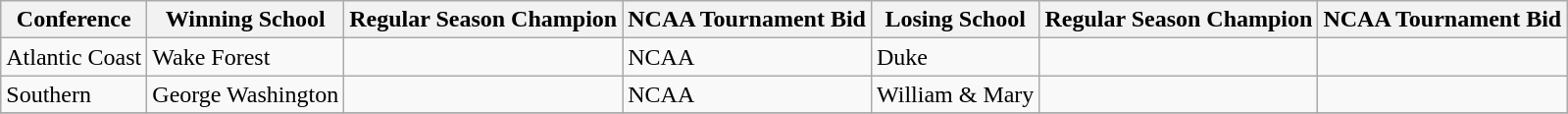<table class="wikitable">
<tr>
<th>Conference</th>
<th>Winning School</th>
<th>Regular Season Champion</th>
<th>NCAA Tournament Bid</th>
<th>Losing School</th>
<th>Regular Season Champion</th>
<th>NCAA Tournament Bid</th>
</tr>
<tr>
<td>Atlantic Coast</td>
<td>Wake Forest</td>
<td></td>
<td>NCAA</td>
<td>Duke</td>
<td></td>
<td></td>
</tr>
<tr>
<td>Southern</td>
<td>George Washington</td>
<td></td>
<td>NCAA</td>
<td>William & Mary</td>
<td></td>
<td></td>
</tr>
<tr>
</tr>
</table>
